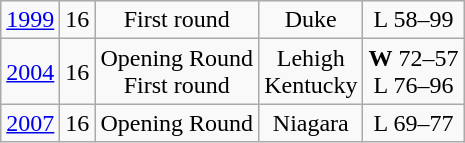<table class="wikitable">
<tr align="center">
<td><a href='#'>1999</a></td>
<td>16</td>
<td>First round</td>
<td>Duke</td>
<td>L 58–99</td>
</tr>
<tr align="center">
<td><a href='#'>2004</a></td>
<td>16</td>
<td>Opening Round<br>First round</td>
<td>Lehigh<br>Kentucky</td>
<td><strong>W</strong> 72–57<br>L 76–96</td>
</tr>
<tr align="center">
<td><a href='#'>2007</a></td>
<td>16</td>
<td>Opening Round</td>
<td>Niagara</td>
<td>L 69–77</td>
</tr>
</table>
